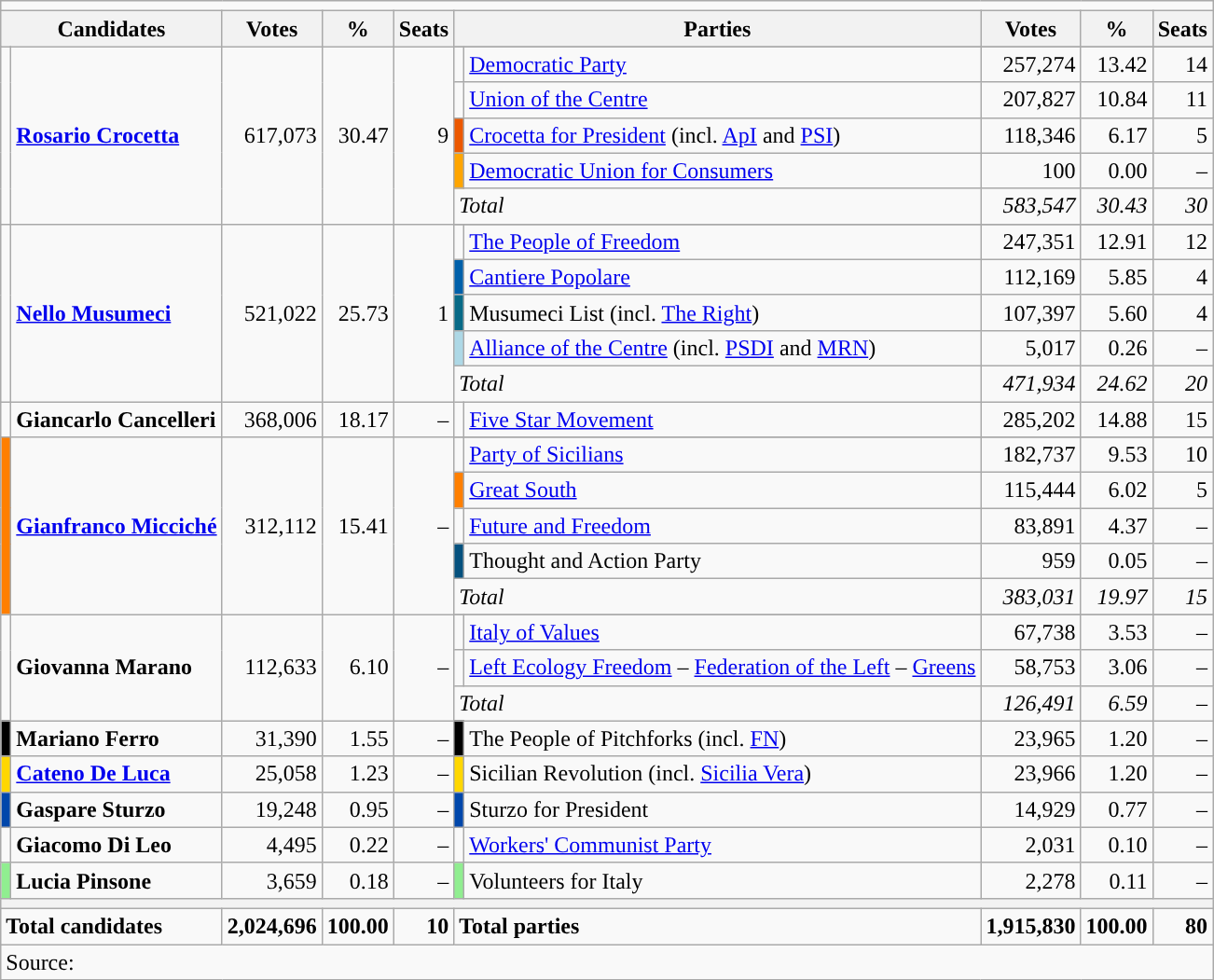<table class="wikitable">
<tr>
<td colspan=10></td>
</tr>
<tr>
<th colspan=2>Candidates</th>
<th>Votes</th>
<th>%</th>
<th>Seats</th>
<th colspan=2>Parties</th>
<th>Votes</th>
<th>%</th>
<th>Seats</th>
</tr>
<tr>
<td rowspan=6></td>
<td rowspan=6><strong><a href='#'>Rosario Crocetta</a></strong></td>
<td rowspan=6 align=right>617,073</td>
<td rowspan=6 align=right>30.47</td>
<td rowspan=6 align=right>9</td>
</tr>
<tr>
<td></td>
<td><a href='#'>Democratic Party</a></td>
<td align=right>257,274</td>
<td align=right>13.42</td>
<td align=right>14</td>
</tr>
<tr>
<td></td>
<td><a href='#'>Union of the Centre</a></td>
<td align=right>207,827</td>
<td align=right>10.84</td>
<td align=right>11</td>
</tr>
<tr>
<td bgcolor="#EC5800"></td>
<td><a href='#'>Crocetta for President</a> (incl. <a href='#'>ApI</a> and <a href='#'>PSI</a>)</td>
<td align=right>118,346</td>
<td align=right>6.17</td>
<td align=right>5</td>
</tr>
<tr>
<td bgcolor="orange"></td>
<td><a href='#'>Democratic Union for Consumers</a></td>
<td align=right>100</td>
<td align=right>0.00</td>
<td align=right>–</td>
</tr>
<tr>
<td colspan=2><em>Total</em></td>
<td align=right><em>583,547</em></td>
<td align=right><em>30.43</em></td>
<td align=right><em>30</em></td>
</tr>
<tr>
<td rowspan=6></td>
<td rowspan=6><strong><a href='#'>Nello Musumeci</a></strong></td>
<td rowspan=6 align=right>521,022</td>
<td rowspan=6 align=right>25.73</td>
<td rowspan=6 align=right>1</td>
</tr>
<tr>
<td></td>
<td align="left"><a href='#'>The People of Freedom</a></td>
<td align=right>247,351</td>
<td align=right>12.91</td>
<td align=right>12</td>
</tr>
<tr>
<td bgcolor="#0060AA"></td>
<td align="left"><a href='#'>Cantiere Popolare</a></td>
<td align=right>112,169</td>
<td align=right>5.85</td>
<td align=right>4</td>
</tr>
<tr>
<td bgcolor="#086A87"></td>
<td align="left">Musumeci List (incl. <a href='#'>The Right</a>)</td>
<td align=right>107,397</td>
<td align=right>5.60</td>
<td align=right>4</td>
</tr>
<tr>
<td bgcolor="lightblue"></td>
<td align="left"><a href='#'>Alliance of the Centre</a> (incl. <a href='#'>PSDI</a> and <a href='#'>MRN</a>)</td>
<td align=right>5,017</td>
<td align=right>0.26</td>
<td align=right>–</td>
</tr>
<tr>
<td colspan=2><em>Total</em></td>
<td align=right><em>471,934</em></td>
<td align=right><em>24.62</em></td>
<td align=right><em>20</em></td>
</tr>
<tr>
<td></td>
<td><strong>Giancarlo Cancelleri</strong></td>
<td align=right>368,006</td>
<td align=right>18.17</td>
<td align=right>–</td>
<td></td>
<td><a href='#'>Five Star Movement</a></td>
<td align=right>285,202</td>
<td align=right>14.88</td>
<td align=right>15</td>
</tr>
<tr>
<td rowspan=6 bgcolor="#FF7F00"></td>
<td rowspan=6><strong><a href='#'>Gianfranco Micciché</a></strong></td>
<td rowspan=6 align=right>312,112</td>
<td rowspan=6 align=right>15.41</td>
<td rowspan=6 align=right>–</td>
</tr>
<tr>
<td></td>
<td align="left"><a href='#'>Party of Sicilians</a></td>
<td align=right>182,737</td>
<td align=right>9.53</td>
<td align=right>10</td>
</tr>
<tr>
<td bgcolor="#FF7F00"></td>
<td align="left"><a href='#'>Great South</a></td>
<td align=right>115,444</td>
<td align=right>6.02</td>
<td align=right>5</td>
</tr>
<tr>
<td></td>
<td align="left"><a href='#'>Future and Freedom</a></td>
<td align=right>83,891</td>
<td align=right>4.37</td>
<td align=right>–</td>
</tr>
<tr>
<td bgcolor="#05517E"></td>
<td align="left">Thought and Action Party</td>
<td align=right>959</td>
<td align=right>0.05</td>
<td align=right>–</td>
</tr>
<tr>
<td colspan=2><em>Total</em></td>
<td align=right><em>383,031</em></td>
<td align=right><em>19.97</em></td>
<td align=right><em>15</em></td>
</tr>
<tr>
<td rowspan=4></td>
<td rowspan=4><strong>Giovanna Marano</strong></td>
<td rowspan=4 align=right>112,633</td>
<td rowspan=4 align=right>6.10</td>
<td rowspan=4 align=right>–</td>
</tr>
<tr>
<td></td>
<td align="left"><a href='#'>Italy of Values</a></td>
<td align=right>67,738</td>
<td align=right>3.53</td>
<td align=right>–</td>
</tr>
<tr>
<td></td>
<td align="left"><a href='#'>Left Ecology Freedom</a> – <a href='#'>Federation of the Left</a> – <a href='#'>Greens</a></td>
<td align=right>58,753</td>
<td align=right>3.06</td>
<td align=right>–</td>
</tr>
<tr>
<td colspan=2><em>Total</em></td>
<td align=right><em>126,491</em></td>
<td align=right><em>6.59</em></td>
<td align=right><em>–</em></td>
</tr>
<tr>
<td bgcolor="#000000"></td>
<td><strong>Mariano Ferro</strong></td>
<td align=right>31,390</td>
<td align=right>1.55</td>
<td align=right>–</td>
<td bgcolor="#000000"></td>
<td>The People of Pitchforks (incl. <a href='#'>FN</a>)</td>
<td align=right>23,965</td>
<td align=right>1.20</td>
<td align=right>–</td>
</tr>
<tr>
<td bgcolor="gold"></td>
<td><strong><a href='#'>Cateno De Luca</a></strong></td>
<td align=right>25,058</td>
<td align=right>1.23</td>
<td align=right>–</td>
<td bgcolor="gold"></td>
<td>Sicilian Revolution (incl. <a href='#'>Sicilia Vera</a>)</td>
<td align=right>23,966</td>
<td align=right>1.20</td>
<td align=right>–</td>
</tr>
<tr>
<td bgcolor="#0047AB"></td>
<td><strong>Gaspare Sturzo</strong></td>
<td align=right>19,248</td>
<td align=right>0.95</td>
<td align=right>–</td>
<td bgcolor="#0047Ab"></td>
<td>Sturzo for President</td>
<td align=right>14,929</td>
<td align=right>0.77</td>
<td align=right>–</td>
</tr>
<tr>
<td></td>
<td><strong>Giacomo Di Leo</strong></td>
<td align=right>4,495</td>
<td align=right>0.22</td>
<td align=right>–</td>
<td></td>
<td><a href='#'>Workers' Communist Party</a></td>
<td align=right>2,031</td>
<td align=right>0.10</td>
<td align=right>–</td>
</tr>
<tr>
<td bgcolor="lightgreen"></td>
<td><strong>Lucia Pinsone</strong></td>
<td align=right>3,659</td>
<td align=right>0.18</td>
<td align=right>–</td>
<td bgcolor="lightgreen"></td>
<td>Volunteers for Italy</td>
<td align=right>2,278</td>
<td align=right>0.11</td>
<td align=right>–</td>
</tr>
<tr>
<th colspan=10></th>
</tr>
<tr>
<td colspan=2><strong>Total candidates</strong></td>
<td align=right><strong>2,024,696</strong></td>
<td align=right><strong>100.00</strong></td>
<td align=right><strong>10</strong></td>
<td colspan=2><strong>Total parties</strong></td>
<td align=right><strong>1,915,830</strong></td>
<td align=right><strong>100.00</strong></td>
<td align=right><strong>80</strong></td>
</tr>
<tr>
<td colspan=10>Source: </td>
</tr>
</table>
